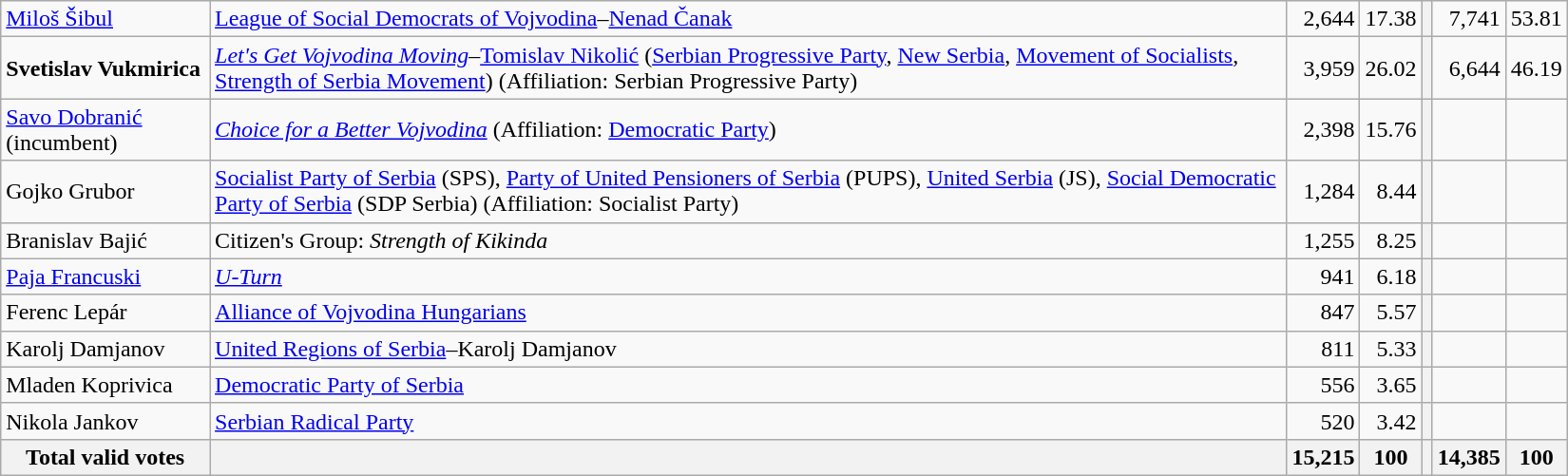<table style="width:1100px;" class="wikitable">
<tr>
<td align="left"><a href='#'>Miloš Šibul</a></td>
<td align="left"><a href='#'>League of Social Democrats of Vojvodina</a>–<a href='#'>Nenad Čanak</a></td>
<td align="right">2,644</td>
<td align="right">17.38</td>
<th align="left"></th>
<td align="right">7,741</td>
<td align="right">53.81</td>
</tr>
<tr>
<td align="left"><strong>Svetislav Vukmirica</strong></td>
<td align="left"><em><a href='#'>Let's Get Vojvodina Moving</a></em>–<a href='#'>Tomislav Nikolić</a> (<a href='#'>Serbian Progressive Party</a>, <a href='#'>New Serbia</a>, <a href='#'>Movement of Socialists</a>, <a href='#'>Strength of Serbia Movement</a>) (Affiliation: Serbian Progressive Party)</td>
<td align="right">3,959</td>
<td align="right">26.02</td>
<th align="left"></th>
<td align="right">6,644</td>
<td align="right">46.19</td>
</tr>
<tr>
<td align="left"><a href='#'>Savo Dobranić</a> (incumbent)</td>
<td align="left"><em><a href='#'>Choice for a Better Vojvodina</a></em> (Affiliation: <a href='#'>Democratic Party</a>)</td>
<td align="right">2,398</td>
<td align="right">15.76</td>
<th align="left"></th>
<td align="right"></td>
<td align="right"></td>
</tr>
<tr>
<td align="left">Gojko Grubor</td>
<td align="left"><a href='#'>Socialist Party of Serbia</a> (SPS), <a href='#'>Party of United Pensioners of Serbia</a> (PUPS), <a href='#'>United Serbia</a> (JS), <a href='#'>Social Democratic Party of Serbia</a> (SDP Serbia) (Affiliation: Socialist Party)</td>
<td align="right">1,284</td>
<td align="right">8.44</td>
<th align="left"></th>
<td align="right"></td>
<td align="right"></td>
</tr>
<tr>
<td align="left">Branislav Bajić</td>
<td align="left">Citizen's Group: <em>Strength of Kikinda</em></td>
<td align="right">1,255</td>
<td align="right">8.25</td>
<th align="left"></th>
<td align="right"></td>
<td align="right"></td>
</tr>
<tr>
<td align="left"><a href='#'>Paja Francuski</a></td>
<td align="left"><em><a href='#'>U-Turn</a></em></td>
<td align="right">941</td>
<td align="right">6.18</td>
<th align="left"></th>
<td align="right"></td>
<td align="right"></td>
</tr>
<tr>
<td align="left">Ferenc Lepár</td>
<td align="left"><a href='#'>Alliance of Vojvodina Hungarians</a></td>
<td align="right">847</td>
<td align="right">5.57</td>
<th align="left"></th>
<td align="right"></td>
<td align="right"></td>
</tr>
<tr>
<td align="left">Karolj Damjanov</td>
<td align="left"><a href='#'>United Regions of Serbia</a>–Karolj Damjanov</td>
<td align="right">811</td>
<td align="right">5.33</td>
<th align="left"></th>
<td align="right"></td>
<td align="right"></td>
</tr>
<tr>
<td align="left">Mladen Koprivica</td>
<td align="left"><a href='#'>Democratic Party of Serbia</a></td>
<td align="right">556</td>
<td align="right">3.65</td>
<th align="left"></th>
<td align="right"></td>
<td align="right"></td>
</tr>
<tr>
<td align="left">Nikola Jankov</td>
<td align="left"><a href='#'>Serbian Radical Party</a></td>
<td align="right">520</td>
<td align="right">3.42</td>
<th align="left"></th>
<td align="right"></td>
<td align="right"></td>
</tr>
<tr>
<th align="left">Total valid votes</th>
<th align="left"></th>
<th align="right">15,215</th>
<th align="right">100</th>
<th align="left"></th>
<th align="right">14,385</th>
<th align="right">100</th>
</tr>
</table>
